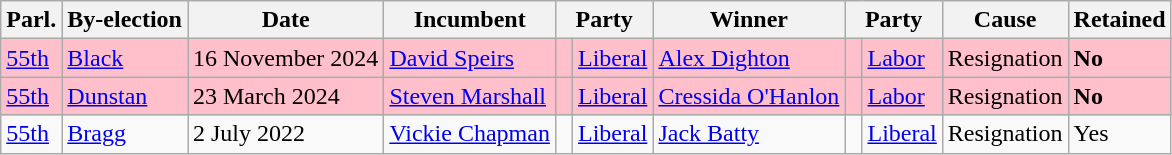<table class="wikitable">
<tr>
<th>Parl.</th>
<th>By-election</th>
<th>Date</th>
<th>Incumbent</th>
<th colspan=2>Party</th>
<th>Winner</th>
<th colspan=2>Party</th>
<th>Cause</th>
<th>Retained</th>
</tr>
<tr bgcolor=pink>
<td><a href='#'>55th</a></td>
<td><a href='#'>Black</a></td>
<td>16 November 2024</td>
<td><a href='#'>David Speirs</a></td>
<td> </td>
<td><a href='#'>Liberal</a></td>
<td><a href='#'>Alex Dighton</a></td>
<td> </td>
<td><a href='#'>Labor</a></td>
<td>Resignation</td>
<td><strong>No</strong></td>
</tr>
<tr bgcolor=pink>
<td><a href='#'>55th</a></td>
<td><a href='#'>Dunstan</a></td>
<td>23 March 2024</td>
<td><a href='#'>Steven Marshall</a></td>
<td> </td>
<td><a href='#'>Liberal</a></td>
<td><a href='#'>Cressida O'Hanlon</a></td>
<td> </td>
<td><a href='#'>Labor</a></td>
<td>Resignation</td>
<td><strong>No</strong></td>
</tr>
<tr>
<td><a href='#'>55th</a></td>
<td><a href='#'>Bragg</a></td>
<td>2 July 2022</td>
<td><a href='#'>Vickie Chapman</a></td>
<td> </td>
<td><a href='#'>Liberal</a></td>
<td><a href='#'>Jack Batty</a></td>
<td> </td>
<td><a href='#'>Liberal</a></td>
<td>Resignation</td>
<td>Yes</td>
</tr>
</table>
